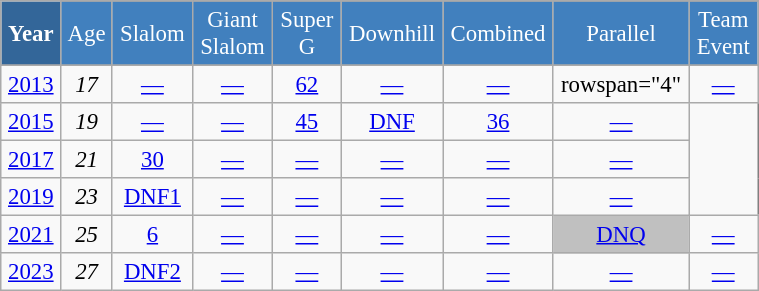<table class="wikitable" style="font-size:95%; text-align:center; border:grey solid 1px; border-collapse:collapse;" width="40%">
<tr style="background-color:#369; color:white;">
<td rowspan="2" colspan="1" width="4%"><strong>Year</strong></td>
</tr>
<tr style="background-color:#4180be; color:white;">
<td width="3%">Age</td>
<td width="5%">Slalom</td>
<td width="5%">Giant<br>Slalom</td>
<td width="5%">Super G</td>
<td width="5%">Downhill</td>
<td width="5%">Combined</td>
<td width="5%">Parallel</td>
<td width="5%">Team Event</td>
</tr>
<tr style="background-color:#8CB2D8; color:white;">
</tr>
<tr>
<td><a href='#'>2013</a></td>
<td><em>17</em></td>
<td><a href='#'>—</a></td>
<td><a href='#'>—</a></td>
<td><a href='#'>62</a></td>
<td><a href='#'>—</a></td>
<td><a href='#'>—</a></td>
<td>rowspan="4" </td>
<td><a href='#'>—</a></td>
</tr>
<tr>
<td><a href='#'>2015</a></td>
<td><em>19</em></td>
<td><a href='#'>—</a></td>
<td><a href='#'>—</a></td>
<td><a href='#'>45</a></td>
<td><a href='#'>DNF</a></td>
<td><a href='#'>36</a></td>
<td><a href='#'>—</a></td>
</tr>
<tr>
<td><a href='#'>2017</a></td>
<td><em>21</em></td>
<td><a href='#'>30</a></td>
<td><a href='#'>—</a></td>
<td><a href='#'>—</a></td>
<td><a href='#'>—</a></td>
<td><a href='#'>—</a></td>
<td><a href='#'>—</a></td>
</tr>
<tr>
<td><a href='#'>2019</a></td>
<td><em>23</em></td>
<td><a href='#'>DNF1</a></td>
<td><a href='#'>—</a></td>
<td><a href='#'>—</a></td>
<td><a href='#'>—</a></td>
<td><a href='#'>—</a></td>
<td><a href='#'>—</a></td>
</tr>
<tr>
<td><a href='#'>2021</a></td>
<td><em>25</em></td>
<td><a href='#'>6</a></td>
<td><a href='#'>—</a></td>
<td><a href='#'>—</a></td>
<td><a href='#'>—</a></td>
<td><a href='#'>—</a></td>
<td style="background:silver;"><a href='#'>DNQ</a></td>
<td><a href='#'>—</a></td>
</tr>
<tr>
<td><a href='#'>2023</a></td>
<td><em>27</em></td>
<td><a href='#'>DNF2</a></td>
<td><a href='#'>—</a></td>
<td><a href='#'>—</a></td>
<td><a href='#'>—</a></td>
<td><a href='#'>—</a></td>
<td><a href='#'>—</a></td>
<td><a href='#'>—</a></td>
</tr>
</table>
